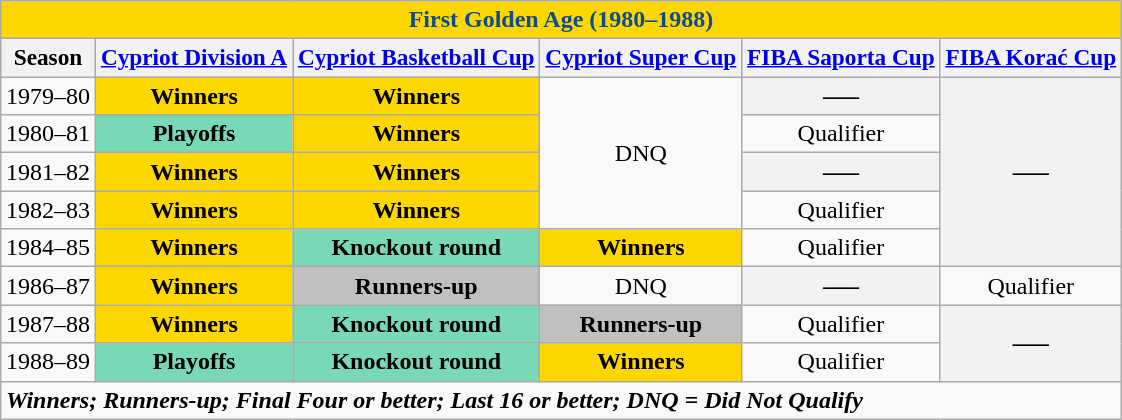<table class="wikitable" style="margin:auto; text-align: center; border: 1px solid #BBB;">
<tr>
<th colspan="6" style="color:#0E4C92; background:gold;">First Golden Age (1980–1988)</th>
</tr>
<tr style="font-size: 97%;">
<th>Season</th>
<th><a href='#'>Cypriot Division A</a></th>
<th><a href='#'>Cypriot Basketball <strong>Cup</strong></a></th>
<th><a href='#'>Cypriot <strong>Super Cup</strong></a></th>
<th><a href='#'>FIBA Saporta Cup</a></th>
<th><a href='#'>FIBA Korać Cup</a></th>
</tr>
<tr>
<td>1979–80</td>
<th style="background:gold;">Winners</th>
<th style="background:gold;">Winners</th>
<td rowspan="4">DNQ</td>
<th>–––</th>
<th rowspan="5">–––</th>
</tr>
<tr>
<td>1980–81</td>
<th style="background:#79D9B7;">Playoffs</th>
<th style="background:gold;">Winners</th>
<td>Qualifier</td>
</tr>
<tr>
<td>1981–82</td>
<th style="background:gold;">Winners</th>
<th style="background:gold;">Winners</th>
<th>–––</th>
</tr>
<tr>
<td>1982–83</td>
<th style="background:gold;">Winners</th>
<th style="background:gold;">Winners</th>
<td>Qualifier</td>
</tr>
<tr>
<td>1984–85</td>
<th style="background:gold;">Winners</th>
<th style="background:#79D9B7;">Knockout round</th>
<th style="background:gold;">Winners</th>
<td>Qualifier</td>
</tr>
<tr>
<td>1986–87</td>
<th style="background:gold;">Winners</th>
<th style="background:silver;">Runners-up</th>
<td>DNQ</td>
<th>–––</th>
<td>Qualifier</td>
</tr>
<tr>
<td>1987–88</td>
<th style="background:gold;">Winners</th>
<th style="background:#79D9B7;">Knockout round</th>
<th style="background:silver;">Runners-up</th>
<td>Qualifier</td>
<th rowspan="2">–––</th>
</tr>
<tr>
<td>1988–89</td>
<th style="background:#79D9B7;">Playoffs</th>
<th style="background:#79D9B7;">Knockout round</th>
<th style="background:gold;">Winners</th>
<td>Qualifier</td>
</tr>
<tr>
<td style="text-align:left;" colspan="6"><strong><em><strong> Winners</strong>; <strong> Runners-up</strong>; <strong> Final Four or better; </strong><strong> Last 16 or better; </strong>DNQ =<strong> Did Not Qualify<em></td>
</tr>
</table>
